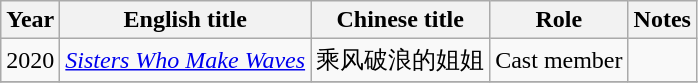<table class="wikitable">
<tr>
<th>Year</th>
<th>English title</th>
<th>Chinese title</th>
<th>Role</th>
<th>Notes</th>
</tr>
<tr>
<td>2020</td>
<td><em><a href='#'>Sisters Who Make Waves</a></em></td>
<td>乘风破浪的姐姐</td>
<td>Cast member</td>
<td></td>
</tr>
<tr>
</tr>
</table>
